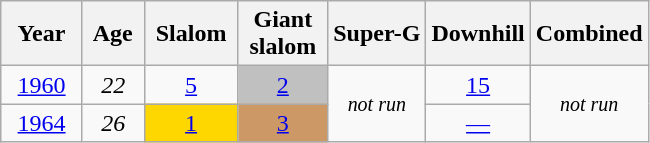<table class=wikitable style="text-align:center">
<tr>
<th>  Year  </th>
<th> Age </th>
<th> Slalom </th>
<th> Giant <br> slalom </th>
<th>Super-G</th>
<th>Downhill</th>
<th>Combined</th>
</tr>
<tr>
<td><a href='#'>1960</a></td>
<td><em>22</em></td>
<td><a href='#'>5</a></td>
<td style="background:silver;"><a href='#'>2</a></td>
<td rowspan=2><small><em>not run</em></small></td>
<td><a href='#'>15</a></td>
<td rowspan=2><small><em>not run</em></small></td>
</tr>
<tr>
<td><a href='#'>1964</a></td>
<td><em>26</em></td>
<td style="background:gold;"><a href='#'>1</a></td>
<td style="background:#c96;"><a href='#'>3</a></td>
<td><a href='#'>—</a></td>
</tr>
</table>
